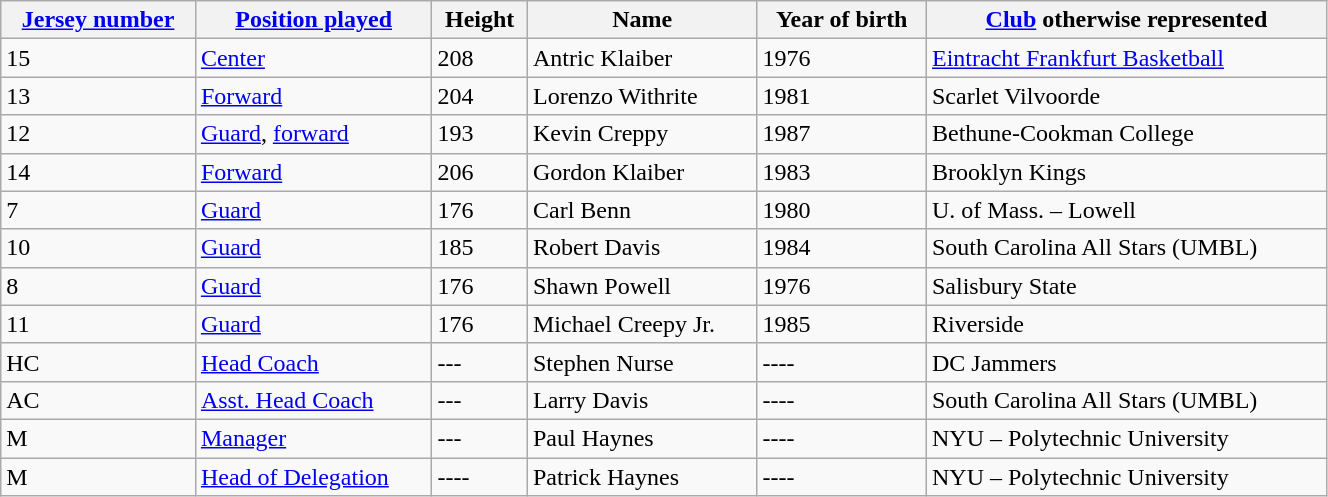<table class="wikitable" width=70%>
<tr>
<th><a href='#'>Jersey number</a></th>
<th><a href='#'>Position played</a></th>
<th>Height</th>
<th>Name</th>
<th>Year of birth</th>
<th><a href='#'>Club</a> otherwise represented</th>
</tr>
<tr>
<td>15</td>
<td><a href='#'>Center</a></td>
<td>208</td>
<td>Antric Klaiber</td>
<td>1976</td>
<td><a href='#'>Eintracht Frankfurt Basketball</a></td>
</tr>
<tr>
<td>13</td>
<td><a href='#'>Forward</a></td>
<td>204</td>
<td>Lorenzo Withrite</td>
<td>1981</td>
<td>Scarlet Vilvoorde</td>
</tr>
<tr>
<td>12</td>
<td><a href='#'>Guard</a>, <a href='#'>forward</a></td>
<td>193</td>
<td>Kevin Creppy</td>
<td>1987</td>
<td>Bethune-Cookman College</td>
</tr>
<tr>
<td>14</td>
<td><a href='#'>Forward</a></td>
<td>206</td>
<td>Gordon Klaiber</td>
<td>1983</td>
<td>Brooklyn Kings</td>
</tr>
<tr>
<td>7</td>
<td><a href='#'>Guard</a></td>
<td>176</td>
<td>Carl Benn</td>
<td>1980</td>
<td>U. of Mass. – Lowell</td>
</tr>
<tr>
<td>10</td>
<td><a href='#'>Guard</a></td>
<td>185</td>
<td>Robert Davis</td>
<td>1984</td>
<td>South Carolina All Stars (UMBL)</td>
</tr>
<tr>
<td>8</td>
<td><a href='#'>Guard</a></td>
<td>176</td>
<td>Shawn Powell</td>
<td>1976</td>
<td>Salisbury State</td>
</tr>
<tr>
<td>11</td>
<td><a href='#'>Guard</a></td>
<td>176</td>
<td>Michael Creepy Jr.</td>
<td>1985</td>
<td>Riverside</td>
</tr>
<tr>
<td>HC</td>
<td><a href='#'>Head Coach</a></td>
<td>---</td>
<td>Stephen Nurse</td>
<td>----</td>
<td>DC Jammers</td>
</tr>
<tr>
<td>AC</td>
<td><a href='#'>Asst. Head Coach</a></td>
<td>---</td>
<td>Larry Davis</td>
<td>----</td>
<td>South Carolina All Stars (UMBL)</td>
</tr>
<tr>
<td>M</td>
<td><a href='#'>Manager</a></td>
<td>---</td>
<td>Paul Haynes</td>
<td>----</td>
<td>NYU – Polytechnic University</td>
</tr>
<tr>
<td>M</td>
<td><a href='#'>Head of Delegation</a></td>
<td>----</td>
<td>Patrick Haynes</td>
<td>----</td>
<td>NYU – Polytechnic University</td>
</tr>
</table>
